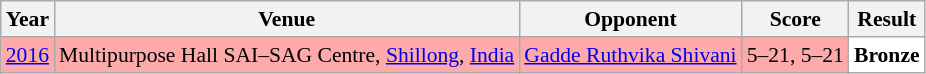<table class="sortable wikitable" style="font-size: 90%;">
<tr>
<th>Year</th>
<th>Venue</th>
<th>Opponent</th>
<th>Score</th>
<th>Result</th>
</tr>
<tr style="background:#FFAAAA">
<td align="center"><a href='#'>2016</a></td>
<td align="left">Multipurpose Hall SAI–SAG Centre, <a href='#'>Shillong</a>, <a href='#'>India</a></td>
<td align="left"> <a href='#'>Gadde Ruthvika Shivani</a></td>
<td align="left">5–21, 5–21</td>
<td style="text-align:left; background:white"> <strong>Bronze</strong></td>
</tr>
</table>
